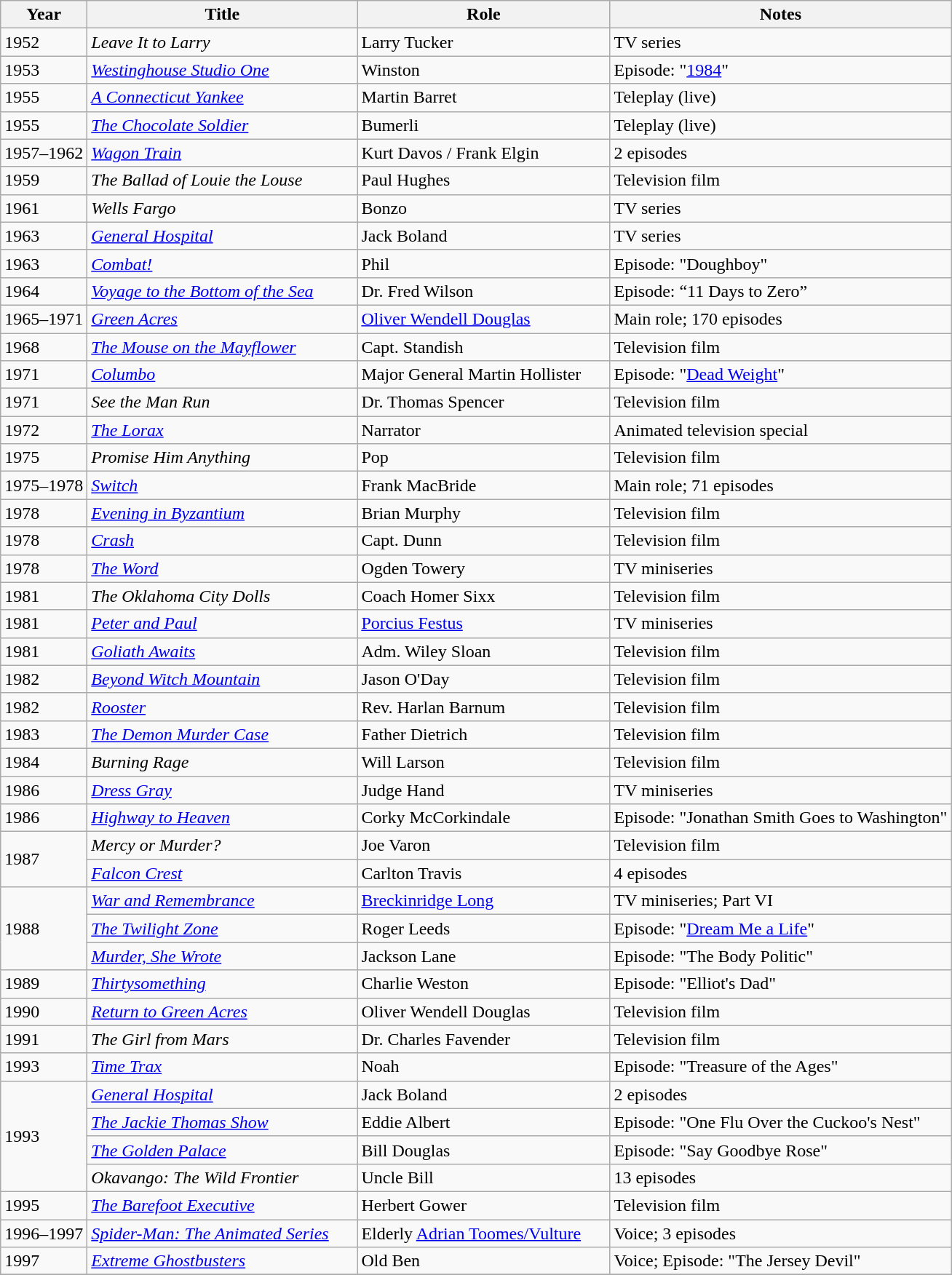<table class="wikitable sortable plainrowheaders">
<tr>
<th scope="col">Year</th>
<th scope="col" style="width:15em;">Title</th>
<th scope="col" style="width:14em;">Role</th>
<th scope="col">Notes</th>
</tr>
<tr>
<td>1952</td>
<td scope="row"><em>Leave It to Larry</em></td>
<td>Larry Tucker</td>
<td>TV series</td>
</tr>
<tr>
<td>1953</td>
<td scope="row"><em><a href='#'>Westinghouse Studio One</a></em></td>
<td>Winston</td>
<td>Episode: "<a href='#'>1984</a>"</td>
</tr>
<tr>
<td>1955</td>
<td scope="row"><em><a href='#'>A Connecticut Yankee</a></em></td>
<td>Martin Barret</td>
<td>Teleplay (live)</td>
</tr>
<tr>
<td>1955</td>
<td scope="row"><em><a href='#'>The Chocolate Soldier</a></em></td>
<td>Bumerli</td>
<td>Teleplay (live)</td>
</tr>
<tr>
<td>1957–1962</td>
<td scope="row"><em><a href='#'>Wagon Train</a></em></td>
<td>Kurt Davos / Frank Elgin</td>
<td>2 episodes</td>
</tr>
<tr>
<td>1959</td>
<td scope="row"><em>The Ballad of Louie the Louse</em></td>
<td>Paul Hughes</td>
<td>Television film</td>
</tr>
<tr>
<td>1961</td>
<td scope="row"><em>Wells Fargo</em></td>
<td>Bonzo</td>
<td>TV series</td>
</tr>
<tr>
<td>1963</td>
<td scope="row"><em><a href='#'>General Hospital</a></em></td>
<td>Jack Boland</td>
<td>TV series</td>
</tr>
<tr>
<td>1963</td>
<td scope="row"><em><a href='#'>Combat!</a></em></td>
<td>Phil</td>
<td>Episode: "Doughboy"</td>
</tr>
<tr>
<td>1964</td>
<td scope="“row”"><em><a href='#'>Voyage to the Bottom of the Sea</a></em></td>
<td>Dr. Fred Wilson</td>
<td>Episode: “11 Days to Zero”</td>
</tr>
<tr>
<td>1965–1971</td>
<td scope="row"><em><a href='#'>Green Acres</a></em></td>
<td><a href='#'>Oliver Wendell Douglas</a></td>
<td>Main role; 170 episodes</td>
</tr>
<tr>
<td>1968</td>
<td scope="row"><em><a href='#'>The Mouse on the Mayflower</a></em></td>
<td>Capt. Standish</td>
<td>Television film</td>
</tr>
<tr>
<td>1971</td>
<td scope="row"><em><a href='#'>Columbo</a></em></td>
<td>Major General Martin Hollister</td>
<td>Episode: "<a href='#'>Dead Weight</a>"</td>
</tr>
<tr>
<td>1971</td>
<td scope="row"><em>See the Man Run</em></td>
<td>Dr. Thomas Spencer</td>
<td>Television film</td>
</tr>
<tr>
<td>1972</td>
<td scope="row"><em><a href='#'>The Lorax</a></em></td>
<td>Narrator</td>
<td>Animated television special</td>
</tr>
<tr>
<td>1975</td>
<td scope="row"><em>Promise Him Anything</em></td>
<td>Pop</td>
<td>Television film</td>
</tr>
<tr>
<td>1975–1978</td>
<td scope="row"><em><a href='#'>Switch</a></em></td>
<td>Frank MacBride</td>
<td>Main role; 71 episodes</td>
</tr>
<tr>
<td>1978</td>
<td scope="row"><em><a href='#'>Evening in Byzantium</a></em></td>
<td>Brian Murphy</td>
<td>Television film</td>
</tr>
<tr>
<td>1978</td>
<td scope="row"><em><a href='#'>Crash</a></em></td>
<td>Capt. Dunn</td>
<td>Television film</td>
</tr>
<tr>
<td>1978</td>
<td scope="row"><em><a href='#'>The Word</a></em></td>
<td>Ogden Towery</td>
<td>TV miniseries</td>
</tr>
<tr>
<td>1981</td>
<td scope="row"><em>The Oklahoma City Dolls</em></td>
<td>Coach Homer Sixx</td>
<td>Television film</td>
</tr>
<tr>
<td>1981</td>
<td scope="row"><em><a href='#'>Peter and Paul</a></em></td>
<td><a href='#'>Porcius Festus</a></td>
<td>TV miniseries</td>
</tr>
<tr>
<td>1981</td>
<td scope="row"><em><a href='#'>Goliath Awaits</a></em></td>
<td>Adm. Wiley Sloan</td>
<td>Television film</td>
</tr>
<tr>
<td>1982</td>
<td scope="row"><em><a href='#'>Beyond Witch Mountain</a></em></td>
<td>Jason O'Day</td>
<td>Television film</td>
</tr>
<tr>
<td>1982</td>
<td scope="row"><em><a href='#'>Rooster</a></em></td>
<td>Rev. Harlan Barnum</td>
<td>Television film</td>
</tr>
<tr>
<td>1983</td>
<td scope="row"><em><a href='#'>The Demon Murder Case</a></em></td>
<td>Father Dietrich</td>
<td>Television film</td>
</tr>
<tr>
<td>1984</td>
<td scope="row"><em>Burning Rage</em></td>
<td>Will Larson</td>
<td>Television film</td>
</tr>
<tr>
<td>1986</td>
<td scope="row"><em><a href='#'>Dress Gray</a></em></td>
<td>Judge Hand</td>
<td>TV miniseries</td>
</tr>
<tr>
<td>1986</td>
<td scope="row"><em><a href='#'>Highway to Heaven</a></em></td>
<td>Corky McCorkindale</td>
<td>Episode: "Jonathan Smith Goes to Washington"</td>
</tr>
<tr>
<td rowspan=2>1987</td>
<td scope="row"><em>Mercy or Murder?</em></td>
<td>Joe Varon</td>
<td>Television film</td>
</tr>
<tr>
<td scope="row"><em><a href='#'>Falcon Crest</a></em></td>
<td>Carlton Travis</td>
<td>4 episodes</td>
</tr>
<tr>
<td rowspan=3>1988</td>
<td scope="row"><em><a href='#'>War and Remembrance</a></em></td>
<td><a href='#'>Breckinridge Long</a></td>
<td>TV miniseries; Part VI</td>
</tr>
<tr>
<td scope="row"><em><a href='#'>The Twilight Zone</a></em></td>
<td>Roger Leeds</td>
<td>Episode: "<a href='#'>Dream Me a Life</a>"</td>
</tr>
<tr>
<td scope="row"><em><a href='#'>Murder, She Wrote</a></em></td>
<td>Jackson Lane</td>
<td>Episode: "The Body Politic"</td>
</tr>
<tr>
<td>1989</td>
<td scope="row"><em><a href='#'>Thirtysomething</a></em></td>
<td>Charlie Weston</td>
<td>Episode: "Elliot's Dad"</td>
</tr>
<tr>
<td>1990</td>
<td scope="row"><em><a href='#'>Return to Green Acres</a></em></td>
<td>Oliver Wendell Douglas</td>
<td>Television film</td>
</tr>
<tr>
<td>1991</td>
<td scope="row"><em>The Girl from Mars</em></td>
<td>Dr. Charles Favender</td>
<td>Television film</td>
</tr>
<tr>
<td>1993</td>
<td scope="row"><em><a href='#'>Time Trax</a></em></td>
<td>Noah</td>
<td>Episode: "Treasure of the Ages"</td>
</tr>
<tr>
<td rowspan=4>1993</td>
<td scope=row><em><a href='#'>General Hospital</a></em></td>
<td>Jack Boland</td>
<td>2 episodes</td>
</tr>
<tr>
<td scope=row><em><a href='#'>The Jackie Thomas Show</a></em></td>
<td>Eddie Albert</td>
<td>Episode: "One Flu Over the Cuckoo's Nest"</td>
</tr>
<tr>
<td scope="row"><em><a href='#'>The Golden Palace</a></em></td>
<td>Bill Douglas</td>
<td>Episode: "Say Goodbye Rose"</td>
</tr>
<tr>
<td scope="row"><em>Okavango: The Wild Frontier</em></td>
<td>Uncle Bill</td>
<td>13 episodes</td>
</tr>
<tr>
<td>1995</td>
<td scope="row"><em><a href='#'>The Barefoot Executive</a></em></td>
<td>Herbert Gower</td>
<td>Television film</td>
</tr>
<tr>
<td>1996–1997</td>
<td scope="row"><em><a href='#'>Spider-Man: The Animated Series</a></em></td>
<td>Elderly <a href='#'>Adrian Toomes/Vulture</a></td>
<td>Voice; 3 episodes</td>
</tr>
<tr>
<td>1997</td>
<td scope="row"><em><a href='#'>Extreme Ghostbusters</a></em></td>
<td>Old Ben</td>
<td>Voice; Episode: "The Jersey Devil"</td>
</tr>
<tr>
</tr>
</table>
